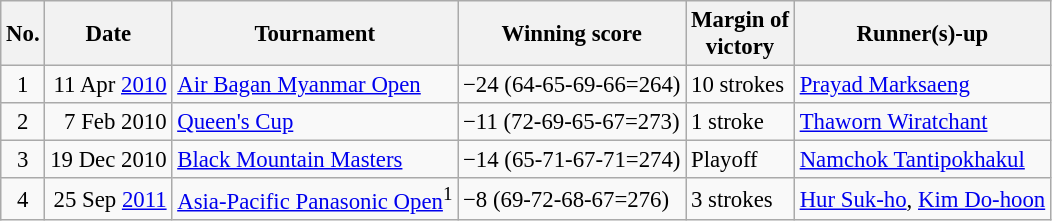<table class="wikitable" style="font-size:95%;">
<tr>
<th>No.</th>
<th>Date</th>
<th>Tournament</th>
<th>Winning score</th>
<th>Margin of<br>victory</th>
<th>Runner(s)-up</th>
</tr>
<tr>
<td align=center>1</td>
<td align=right>11 Apr <a href='#'>2010</a></td>
<td><a href='#'>Air Bagan Myanmar Open</a></td>
<td>−24 (64-65-69-66=264)</td>
<td>10 strokes</td>
<td> <a href='#'>Prayad Marksaeng</a></td>
</tr>
<tr>
<td align=center>2</td>
<td align=right>7 Feb 2010</td>
<td><a href='#'>Queen's Cup</a></td>
<td>−11 (72-69-65-67=273)</td>
<td>1 stroke</td>
<td> <a href='#'>Thaworn Wiratchant</a></td>
</tr>
<tr>
<td align=center>3</td>
<td align=right>19 Dec 2010</td>
<td><a href='#'>Black Mountain Masters</a></td>
<td>−14 (65-71-67-71=274)</td>
<td>Playoff</td>
<td> <a href='#'>Namchok Tantipokhakul</a></td>
</tr>
<tr>
<td align=center>4</td>
<td align=right>25 Sep <a href='#'>2011</a></td>
<td><a href='#'>Asia-Pacific Panasonic Open</a><sup>1</sup></td>
<td>−8 (69-72-68-67=276)</td>
<td>3 strokes</td>
<td> <a href='#'>Hur Suk-ho</a>,  <a href='#'>Kim Do-hoon</a></td>
</tr>
</table>
